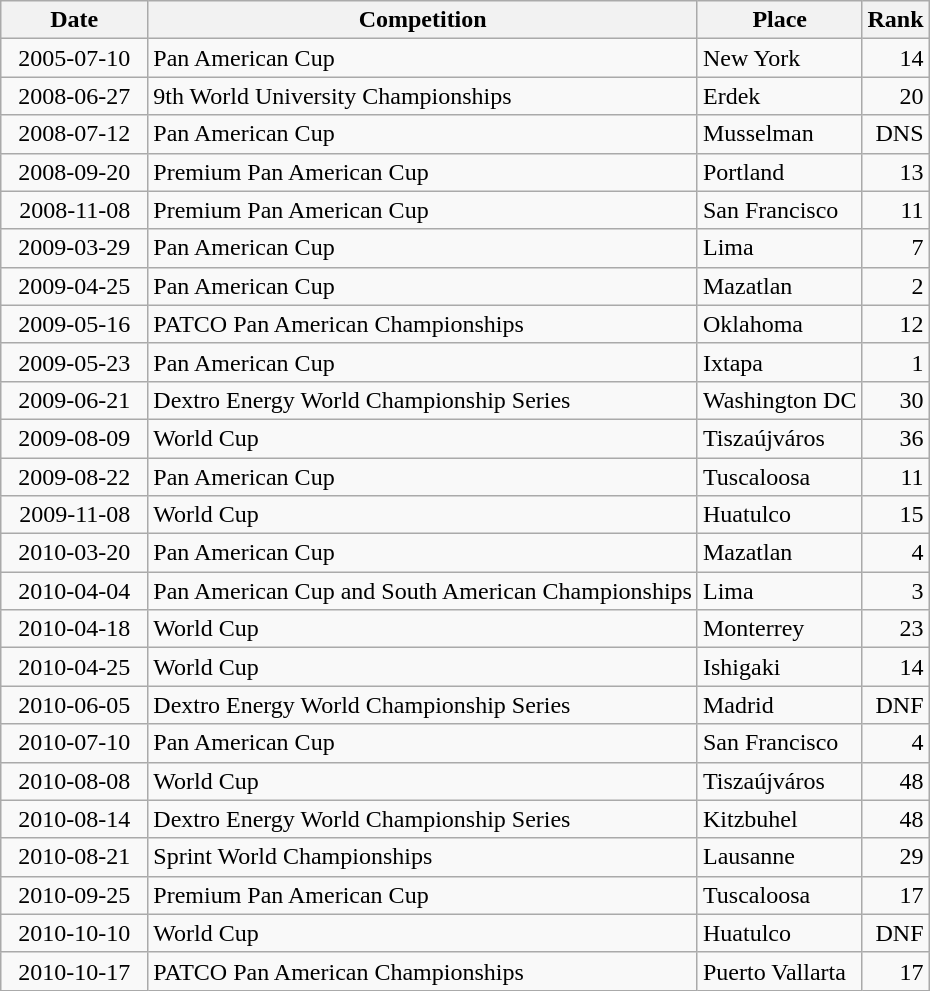<table class="wikitable sortable">
<tr>
<th>Date</th>
<th>Competition</th>
<th>Place</th>
<th>Rank</th>
</tr>
<tr>
<td style="text-align:right">  2005-07-10  </td>
<td>Pan American Cup</td>
<td>New York</td>
<td style="text-align:right">14</td>
</tr>
<tr>
<td style="text-align:right">  2008-06-27  </td>
<td>9th World University Championships</td>
<td>Erdek</td>
<td style="text-align:right">20</td>
</tr>
<tr>
<td style="text-align:right">  2008-07-12  </td>
<td>Pan American Cup</td>
<td>Musselman</td>
<td style="text-align:right">DNS</td>
</tr>
<tr>
<td style="text-align:right">  2008-09-20  </td>
<td>Premium Pan American Cup</td>
<td>Portland</td>
<td style="text-align:right">13</td>
</tr>
<tr>
<td style="text-align:right">  2008-11-08  </td>
<td>Premium Pan American Cup</td>
<td>San Francisco</td>
<td style="text-align:right">11</td>
</tr>
<tr>
<td style="text-align:right">  2009-03-29  </td>
<td>Pan American Cup</td>
<td>Lima</td>
<td style="text-align:right">7</td>
</tr>
<tr>
<td style="text-align:right">  2009-04-25  </td>
<td>Pan American Cup</td>
<td>Mazatlan</td>
<td style="text-align:right">2</td>
</tr>
<tr>
<td style="text-align:right">  2009-05-16  </td>
<td>PATCO Pan American Championships</td>
<td>Oklahoma</td>
<td style="text-align:right">12</td>
</tr>
<tr>
<td style="text-align:right">  2009-05-23  </td>
<td>Pan American Cup</td>
<td>Ixtapa</td>
<td style="text-align:right">1</td>
</tr>
<tr>
<td style="text-align:right">  2009-06-21  </td>
<td>Dextro Energy World Championship Series</td>
<td>Washington DC</td>
<td style="text-align:right">30</td>
</tr>
<tr>
<td style="text-align:right">  2009-08-09  </td>
<td>World Cup</td>
<td>Tiszaújváros</td>
<td style="text-align:right">36</td>
</tr>
<tr>
<td style="text-align:right">  2009-08-22  </td>
<td>Pan American Cup</td>
<td>Tuscaloosa</td>
<td style="text-align:right">11</td>
</tr>
<tr>
<td style="text-align:right">  2009-11-08  </td>
<td>World Cup</td>
<td>Huatulco</td>
<td style="text-align:right">15</td>
</tr>
<tr>
<td style="text-align:right">  2010-03-20  </td>
<td>Pan American Cup</td>
<td>Mazatlan</td>
<td style="text-align:right">4</td>
</tr>
<tr>
<td style="text-align:right">  2010-04-04  </td>
<td>Pan American Cup and South American Championships</td>
<td>Lima</td>
<td style="text-align:right">3</td>
</tr>
<tr>
<td style="text-align:right">  2010-04-18  </td>
<td>World Cup</td>
<td>Monterrey</td>
<td style="text-align:right">23</td>
</tr>
<tr>
<td style="text-align:right">  2010-04-25  </td>
<td>World Cup</td>
<td>Ishigaki</td>
<td style="text-align:right">14</td>
</tr>
<tr>
<td style="text-align:right">  2010-06-05  </td>
<td>Dextro Energy World Championship Series</td>
<td>Madrid</td>
<td style="text-align:right">DNF</td>
</tr>
<tr>
<td style="text-align:right">  2010-07-10  </td>
<td>Pan American Cup</td>
<td>San Francisco</td>
<td style="text-align:right">4</td>
</tr>
<tr>
<td style="text-align:right">  2010-08-08  </td>
<td>World Cup</td>
<td>Tiszaújváros</td>
<td style="text-align:right">48</td>
</tr>
<tr>
<td style="text-align:right">  2010-08-14  </td>
<td>Dextro Energy World Championship Series</td>
<td>Kitzbuhel</td>
<td style="text-align:right">48</td>
</tr>
<tr>
<td style="text-align:right">  2010-08-21  </td>
<td>Sprint World Championships</td>
<td>Lausanne</td>
<td style="text-align:right">29</td>
</tr>
<tr>
<td style="text-align:right">  2010-09-25  </td>
<td>Premium Pan American Cup</td>
<td>Tuscaloosa</td>
<td style="text-align:right">17</td>
</tr>
<tr>
<td style="text-align:right">  2010-10-10  </td>
<td>World Cup</td>
<td>Huatulco</td>
<td style="text-align:right">DNF</td>
</tr>
<tr>
<td style="text-align:right">  2010-10-17  </td>
<td>PATCO Pan American Championships</td>
<td>Puerto Vallarta</td>
<td style="text-align:right">17</td>
</tr>
</table>
